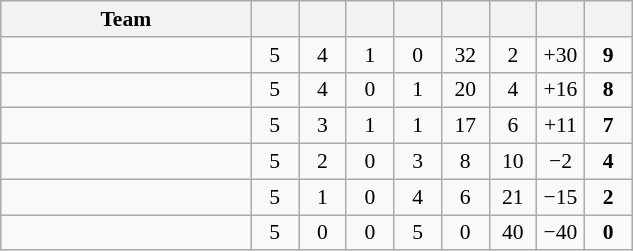<table class="wikitable" style="text-align: center; font-size:90% ">
<tr>
<th width=160>Team</th>
<th width=25></th>
<th width=25></th>
<th width=25></th>
<th width=25></th>
<th width=25></th>
<th width=25></th>
<th width=25></th>
<th width=25></th>
</tr>
<tr>
<td align=left></td>
<td>5</td>
<td>4</td>
<td>1</td>
<td>0</td>
<td>32</td>
<td>2</td>
<td>+30</td>
<td><strong>9</strong></td>
</tr>
<tr>
<td align=left></td>
<td>5</td>
<td>4</td>
<td>0</td>
<td>1</td>
<td>20</td>
<td>4</td>
<td>+16</td>
<td><strong>8</strong></td>
</tr>
<tr>
<td align=left></td>
<td>5</td>
<td>3</td>
<td>1</td>
<td>1</td>
<td>17</td>
<td>6</td>
<td>+11</td>
<td><strong>7</strong></td>
</tr>
<tr>
<td align=left></td>
<td>5</td>
<td>2</td>
<td>0</td>
<td>3</td>
<td>8</td>
<td>10</td>
<td>−2</td>
<td><strong>4</strong></td>
</tr>
<tr>
<td align=left></td>
<td>5</td>
<td>1</td>
<td>0</td>
<td>4</td>
<td>6</td>
<td>21</td>
<td>−15</td>
<td><strong>2</strong></td>
</tr>
<tr>
<td align=left></td>
<td>5</td>
<td>0</td>
<td>0</td>
<td>5</td>
<td>0</td>
<td>40</td>
<td>−40</td>
<td><strong>0</strong></td>
</tr>
</table>
